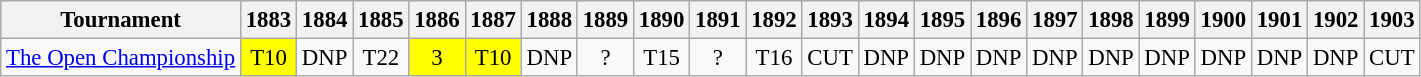<table class="wikitable" style="font-size:95%;text-align:center;">
<tr>
<th>Tournament</th>
<th>1883</th>
<th>1884</th>
<th>1885</th>
<th>1886</th>
<th>1887</th>
<th>1888</th>
<th>1889</th>
<th>1890</th>
<th>1891</th>
<th>1892</th>
<th>1893</th>
<th>1894</th>
<th>1895</th>
<th>1896</th>
<th>1897</th>
<th>1898</th>
<th>1899</th>
<th>1900</th>
<th>1901</th>
<th>1902</th>
<th>1903</th>
</tr>
<tr>
<td align="left"><a href='#'>The Open Championship</a></td>
<td style="background:yellow;">T10</td>
<td>DNP</td>
<td>T22</td>
<td style="background:yellow;">3</td>
<td style="background:yellow;">T10</td>
<td>DNP</td>
<td>?</td>
<td>T15</td>
<td>?</td>
<td>T16</td>
<td>CUT</td>
<td>DNP</td>
<td>DNP</td>
<td>DNP</td>
<td>DNP</td>
<td>DNP</td>
<td>DNP</td>
<td>DNP</td>
<td>DNP</td>
<td>DNP</td>
<td>CUT</td>
</tr>
</table>
